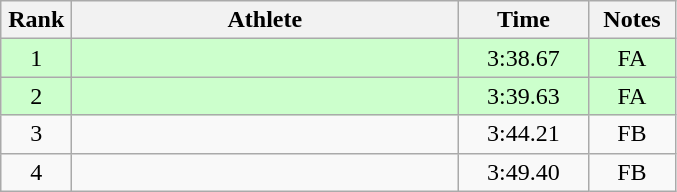<table class=wikitable style="text-align:center">
<tr>
<th width=40>Rank</th>
<th width=250>Athlete</th>
<th width=80>Time</th>
<th width=50>Notes</th>
</tr>
<tr bgcolor="ccffcc">
<td>1</td>
<td align=left></td>
<td>3:38.67</td>
<td>FA</td>
</tr>
<tr bgcolor="ccffcc">
<td>2</td>
<td align=left></td>
<td>3:39.63</td>
<td>FA</td>
</tr>
<tr>
<td>3</td>
<td align=left></td>
<td>3:44.21</td>
<td>FB</td>
</tr>
<tr>
<td>4</td>
<td align=left></td>
<td>3:49.40</td>
<td>FB</td>
</tr>
</table>
